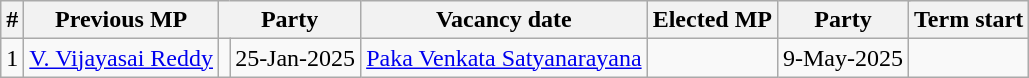<table class="wikitable" style="text-align:center;">
<tr>
<th>#</th>
<th>Previous MP</th>
<th colspan="2">Party</th>
<th>Vacancy date</th>
<th>Elected MP</th>
<th colspan="2">Party</th>
<th>Term start</th>
</tr>
<tr>
<td>1</td>
<td><a href='#'>V. Vijayasai Reddy</a></td>
<td></td>
<td>25-Jan-2025</td>
<td><a href='#'>Paka Venkata Satyanarayana</a></td>
<td></td>
<td>9-May-2025</td>
</tr>
</table>
